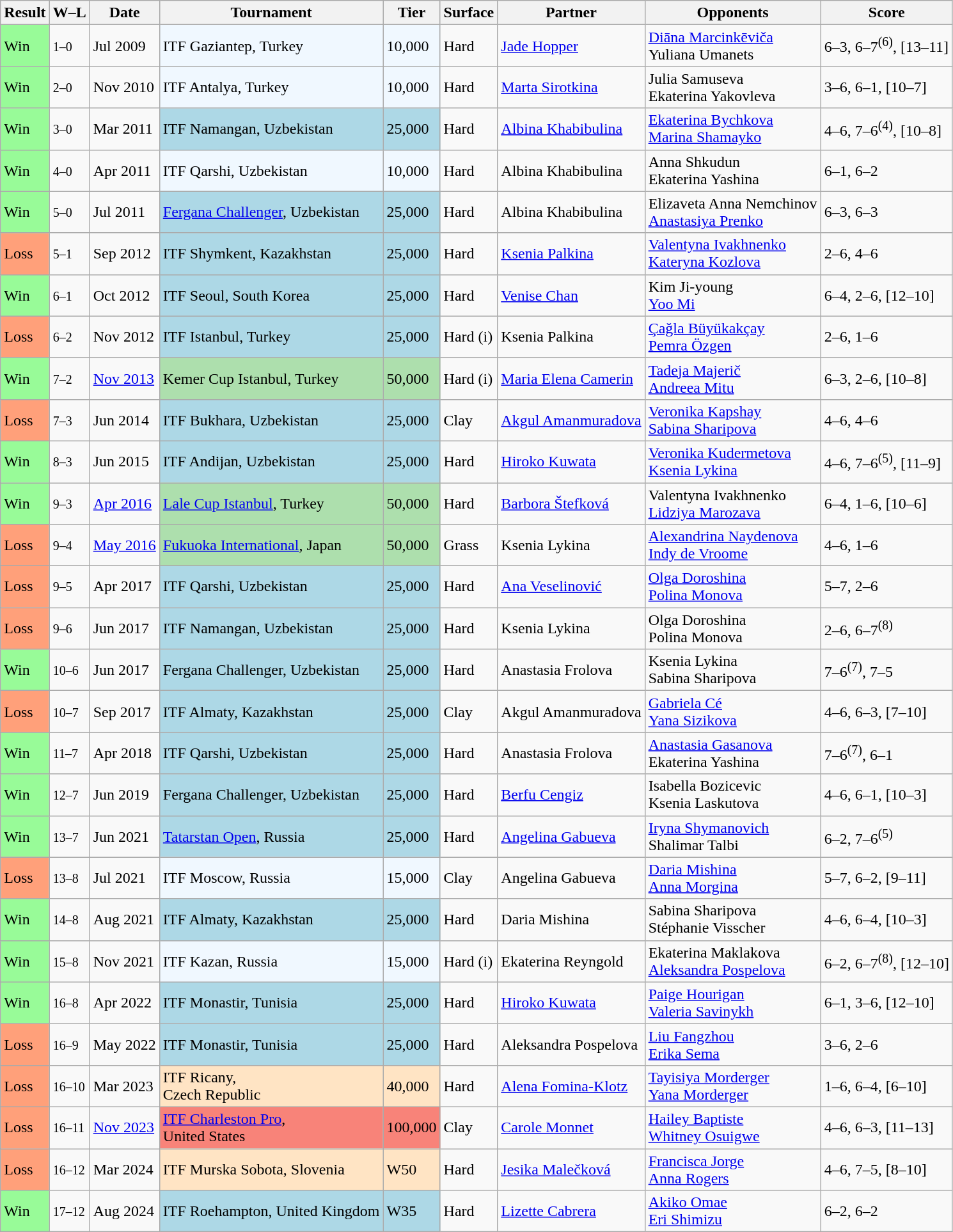<table class="sortable wikitable">
<tr>
<th>Result</th>
<th class="unsortable">W–L</th>
<th>Date</th>
<th>Tournament</th>
<th>Tier</th>
<th>Surface</th>
<th>Partner</th>
<th>Opponents</th>
<th class="unsortable">Score</th>
</tr>
<tr>
<td bgcolor="98FB98">Win</td>
<td><small>1–0</small></td>
<td>Jul 2009</td>
<td style="background:#f0f8ff;">ITF Gaziantep, Turkey</td>
<td style="background:#f0f8ff;">10,000</td>
<td>Hard</td>
<td> <a href='#'>Jade Hopper</a></td>
<td> <a href='#'>Diāna Marcinkēviča</a> <br>  Yuliana Umanets</td>
<td>6–3, 6–7<sup>(6)</sup>, [13–11]</td>
</tr>
<tr>
<td bgcolor="98FB98">Win</td>
<td><small>2–0</small></td>
<td>Nov 2010</td>
<td style="background:#f0f8ff;">ITF Antalya, Turkey</td>
<td style="background:#f0f8ff;">10,000</td>
<td>Hard</td>
<td> <a href='#'>Marta Sirotkina</a></td>
<td> Julia Samuseva <br>  Ekaterina Yakovleva</td>
<td>3–6, 6–1, [10–7]</td>
</tr>
<tr>
<td bgcolor="98FB98">Win</td>
<td><small>3–0</small></td>
<td>Mar 2011</td>
<td style="background:lightblue;">ITF Namangan, Uzbekistan</td>
<td style="background:lightblue;">25,000</td>
<td>Hard</td>
<td> <a href='#'>Albina Khabibulina</a></td>
<td> <a href='#'>Ekaterina Bychkova</a> <br>  <a href='#'>Marina Shamayko</a></td>
<td>4–6, 7–6<sup>(4)</sup>, [10–8]</td>
</tr>
<tr>
<td bgcolor="98FB98">Win</td>
<td><small>4–0</small></td>
<td>Apr 2011</td>
<td style="background:#f0f8ff;">ITF Qarshi, Uzbekistan</td>
<td style="background:#f0f8ff;">10,000</td>
<td>Hard</td>
<td> Albina Khabibulina</td>
<td> Anna Shkudun <br>  Ekaterina Yashina</td>
<td>6–1, 6–2</td>
</tr>
<tr>
<td bgcolor="98FB98">Win</td>
<td><small>5–0</small></td>
<td>Jul 2011</td>
<td style="background:lightblue;"><a href='#'>Fergana Challenger</a>, Uzbekistan</td>
<td style="background:lightblue;">25,000</td>
<td>Hard</td>
<td> Albina Khabibulina</td>
<td> Elizaveta Anna Nemchinov <br>  <a href='#'>Anastasiya Prenko</a></td>
<td>6–3, 6–3</td>
</tr>
<tr>
<td bgcolor="FFA07A">Loss</td>
<td><small>5–1</small></td>
<td>Sep 2012</td>
<td style="background:lightblue;">ITF Shymkent, Kazakhstan</td>
<td style="background:lightblue;">25,000</td>
<td>Hard</td>
<td> <a href='#'>Ksenia Palkina</a></td>
<td> <a href='#'>Valentyna Ivakhnenko</a> <br>  <a href='#'>Kateryna Kozlova</a></td>
<td>2–6, 4–6</td>
</tr>
<tr>
<td bgcolor="98FB98">Win</td>
<td><small>6–1</small></td>
<td>Oct 2012</td>
<td style="background:lightblue;">ITF Seoul, South Korea</td>
<td style="background:lightblue;">25,000</td>
<td>Hard</td>
<td> <a href='#'>Venise Chan</a></td>
<td> Kim Ji-young <br>  <a href='#'>Yoo Mi</a></td>
<td>6–4, 2–6, [12–10]</td>
</tr>
<tr>
<td bgcolor="FFA07A">Loss</td>
<td><small>6–2</small></td>
<td>Nov 2012</td>
<td style="background:lightblue;">ITF Istanbul, Turkey</td>
<td style="background:lightblue;">25,000</td>
<td>Hard (i)</td>
<td> Ksenia Palkina</td>
<td> <a href='#'>Çağla Büyükakçay</a> <br>  <a href='#'>Pemra Özgen</a></td>
<td>2–6, 1–6</td>
</tr>
<tr>
<td bgcolor="98FB98">Win</td>
<td><small>7–2</small></td>
<td><a href='#'>Nov 2013</a></td>
<td style="background:#addfad;">Kemer Cup Istanbul, Turkey</td>
<td style="background:#addfad;">50,000</td>
<td>Hard (i)</td>
<td> <a href='#'>Maria Elena Camerin</a></td>
<td> <a href='#'>Tadeja Majerič</a> <br>  <a href='#'>Andreea Mitu</a></td>
<td>6–3, 2–6, [10–8]</td>
</tr>
<tr>
<td bgcolor="FFA07A">Loss</td>
<td><small>7–3</small></td>
<td>Jun 2014</td>
<td style="background:lightblue;">ITF Bukhara, Uzbekistan</td>
<td style="background:lightblue;">25,000</td>
<td>Clay</td>
<td> <a href='#'>Akgul Amanmuradova</a></td>
<td> <a href='#'>Veronika Kapshay</a> <br>  <a href='#'>Sabina Sharipova</a></td>
<td>4–6, 4–6</td>
</tr>
<tr>
<td bgcolor="98FB98">Win</td>
<td><small>8–3</small></td>
<td>Jun 2015</td>
<td style="background:lightblue;">ITF Andijan, Uzbekistan</td>
<td style="background:lightblue;">25,000</td>
<td>Hard</td>
<td> <a href='#'>Hiroko Kuwata</a></td>
<td> <a href='#'>Veronika Kudermetova</a> <br>  <a href='#'>Ksenia Lykina</a></td>
<td>4–6, 7–6<sup>(5)</sup>, [11–9]</td>
</tr>
<tr>
<td style="background:#98fb98;">Win</td>
<td><small>9–3</small></td>
<td><a href='#'>Apr 2016</a></td>
<td style="background:#addfad;"><a href='#'>Lale Cup Istanbul</a>, Turkey</td>
<td style="background:#addfad;">50,000</td>
<td>Hard</td>
<td> <a href='#'>Barbora Štefková</a></td>
<td> Valentyna Ivakhnenko <br>  <a href='#'>Lidziya Marozava</a></td>
<td>6–4, 1–6, [10–6]</td>
</tr>
<tr>
<td bgcolor="FFA07A">Loss</td>
<td><small>9–4</small></td>
<td><a href='#'>May 2016</a></td>
<td style="background:#addfad;"><a href='#'>Fukuoka International</a>, Japan</td>
<td style="background:#addfad;">50,000</td>
<td>Grass</td>
<td> Ksenia Lykina</td>
<td> <a href='#'>Alexandrina Naydenova</a> <br>  <a href='#'>Indy de Vroome</a></td>
<td>4–6, 1–6</td>
</tr>
<tr>
<td style="background:#ffa07a;">Loss</td>
<td><small>9–5</small></td>
<td>Apr 2017</td>
<td style="background:lightblue;">ITF Qarshi, Uzbekistan</td>
<td style="background:lightblue;">25,000</td>
<td>Hard</td>
<td> <a href='#'>Ana Veselinović</a></td>
<td> <a href='#'>Olga Doroshina</a> <br>  <a href='#'>Polina Monova</a></td>
<td>5–7, 2–6</td>
</tr>
<tr>
<td style="background:#ffa07a;">Loss</td>
<td><small>9–6</small></td>
<td>Jun 2017</td>
<td style="background:lightblue;">ITF Namangan, Uzbekistan</td>
<td style="background:lightblue;">25,000</td>
<td>Hard</td>
<td> Ksenia Lykina</td>
<td> Olga Doroshina <br>  Polina Monova</td>
<td>2–6, 6–7<sup>(8)</sup></td>
</tr>
<tr>
<td style="background:#98fb98;">Win</td>
<td><small>10–6</small></td>
<td>Jun 2017</td>
<td style="background:lightblue;">Fergana Challenger, Uzbekistan</td>
<td style="background:lightblue;">25,000</td>
<td>Hard</td>
<td> Anastasia Frolova</td>
<td> Ksenia Lykina <br>  Sabina Sharipova</td>
<td>7–6<sup>(7)</sup>, 7–5</td>
</tr>
<tr>
<td style="background:#ffa07a;">Loss</td>
<td><small>10–7</small></td>
<td>Sep 2017</td>
<td style="background:lightblue;">ITF Almaty, Kazakhstan</td>
<td style="background:lightblue;">25,000</td>
<td>Clay</td>
<td> Akgul Amanmuradova</td>
<td> <a href='#'>Gabriela Cé</a> <br>  <a href='#'>Yana Sizikova</a></td>
<td>4–6, 6–3, [7–10]</td>
</tr>
<tr>
<td style="background:#98fb98;">Win</td>
<td><small>11–7</small></td>
<td>Apr 2018</td>
<td style="background:lightblue;">ITF Qarshi, Uzbekistan</td>
<td style="background:lightblue;">25,000</td>
<td>Hard</td>
<td> Anastasia Frolova</td>
<td> <a href='#'>Anastasia Gasanova</a> <br>  Ekaterina Yashina</td>
<td>7–6<sup>(7)</sup>, 6–1</td>
</tr>
<tr>
<td style="background:#98fb98;">Win</td>
<td><small>12–7</small></td>
<td>Jun 2019</td>
<td style="background:lightblue;">Fergana Challenger, Uzbekistan</td>
<td style="background:lightblue;">25,000</td>
<td>Hard</td>
<td> <a href='#'>Berfu Cengiz</a></td>
<td> Isabella Bozicevic <br>  Ksenia Laskutova</td>
<td>4–6, 6–1, [10–3]</td>
</tr>
<tr>
<td style="background:#98fb98;">Win</td>
<td><small>13–7</small></td>
<td>Jun 2021</td>
<td style="background:lightblue;"><a href='#'>Tatarstan Open</a>, Russia</td>
<td style="background:lightblue;">25,000</td>
<td>Hard</td>
<td> <a href='#'>Angelina Gabueva</a></td>
<td> <a href='#'>Iryna Shymanovich</a> <br>  Shalimar Talbi</td>
<td>6–2, 7–6<sup>(5)</sup></td>
</tr>
<tr>
<td style="background:#ffa07a;">Loss</td>
<td><small>13–8</small></td>
<td>Jul 2021</td>
<td style="background:#f0f8ff;">ITF Moscow, Russia</td>
<td style="background:#f0f8ff;">15,000</td>
<td>Clay</td>
<td> Angelina Gabueva</td>
<td> <a href='#'>Daria Mishina</a> <br>  <a href='#'>Anna Morgina</a></td>
<td>5–7, 6–2, [9–11]</td>
</tr>
<tr>
<td style="background:#98fb98;">Win</td>
<td><small>14–8</small></td>
<td>Aug 2021</td>
<td style="background:lightblue;">ITF Almaty, Kazakhstan</td>
<td style="background:lightblue;">25,000</td>
<td>Hard</td>
<td> Daria Mishina</td>
<td> Sabina Sharipova <br>  Stéphanie Visscher</td>
<td>4–6, 6–4, [10–3]</td>
</tr>
<tr>
<td style="background:#98fb98;">Win</td>
<td><small>15–8</small></td>
<td>Nov 2021</td>
<td style="background:#f0f8ff;">ITF Kazan, Russia</td>
<td style="background:#f0f8ff;">15,000</td>
<td>Hard (i)</td>
<td> Ekaterina Reyngold</td>
<td> Ekaterina Maklakova <br>  <a href='#'>Aleksandra Pospelova</a></td>
<td>6–2, 6–7<sup>(8)</sup>, [12–10]</td>
</tr>
<tr>
<td style="background:#98fb98;">Win</td>
<td><small>16–8</small></td>
<td>Apr 2022</td>
<td bgcolor=lightblue>ITF Monastir, Tunisia</td>
<td bgcolor=lightblue>25,000</td>
<td>Hard</td>
<td> <a href='#'>Hiroko Kuwata</a></td>
<td> <a href='#'>Paige Hourigan</a> <br>  <a href='#'>Valeria Savinykh</a></td>
<td>6–1, 3–6, [12–10]</td>
</tr>
<tr>
<td style="background:#ffa07a;">Loss</td>
<td><small>16–9</small></td>
<td>May 2022</td>
<td bgcolor=lightblue>ITF Monastir, Tunisia</td>
<td bgcolor=lightblue>25,000</td>
<td>Hard</td>
<td> Aleksandra Pospelova</td>
<td> <a href='#'>Liu Fangzhou</a> <br>  <a href='#'>Erika Sema</a></td>
<td>3–6, 2–6</td>
</tr>
<tr>
<td style="background:#ffa07a;">Loss</td>
<td><small>16–10</small></td>
<td>Mar 2023</td>
<td style="background:#ffe4c4;">ITF Ricany, <br>Czech Republic</td>
<td style="background:#ffe4c4;">40,000</td>
<td>Hard</td>
<td> <a href='#'>Alena Fomina-Klotz</a></td>
<td> <a href='#'>Tayisiya Morderger</a> <br>  <a href='#'>Yana Morderger</a></td>
<td>1–6, 6–4, [6–10]</td>
</tr>
<tr>
<td bgcolor=FFA07A>Loss</td>
<td><small>16–11</small></td>
<td><a href='#'>Nov 2023</a></td>
<td style="background:#f88379;"><a href='#'>ITF Charleston Pro</a>, <br>United States</td>
<td style="background:#f88379;">100,000</td>
<td>Clay</td>
<td> <a href='#'>Carole Monnet</a></td>
<td> <a href='#'>Hailey Baptiste</a> <br>  <a href='#'>Whitney Osuigwe</a></td>
<td>4–6, 6–3, [11–13]</td>
</tr>
<tr>
<td style=background:#ffa07a;>Loss</td>
<td><small>16–12</small></td>
<td>Mar 2024</td>
<td style="background:#ffe4c4;">ITF Murska Sobota, Slovenia</td>
<td style="background:#ffe4c4;">W50</td>
<td>Hard</td>
<td> <a href='#'>Jesika Malečková</a></td>
<td> <a href='#'>Francisca Jorge</a> <br>  <a href='#'>Anna Rogers</a></td>
<td>4–6, 7–5, [8–10]</td>
</tr>
<tr>
<td style="background:#98fb98;">Win</td>
<td><small>17–12</small></td>
<td>Aug 2024</td>
<td bgcolor=lightblue>ITF Roehampton, United Kingdom</td>
<td bgcolor=lightblue>W35</td>
<td>Hard</td>
<td> <a href='#'>Lizette Cabrera</a></td>
<td> <a href='#'>Akiko Omae</a> <br>  <a href='#'>Eri Shimizu</a></td>
<td>6–2, 6–2</td>
</tr>
</table>
